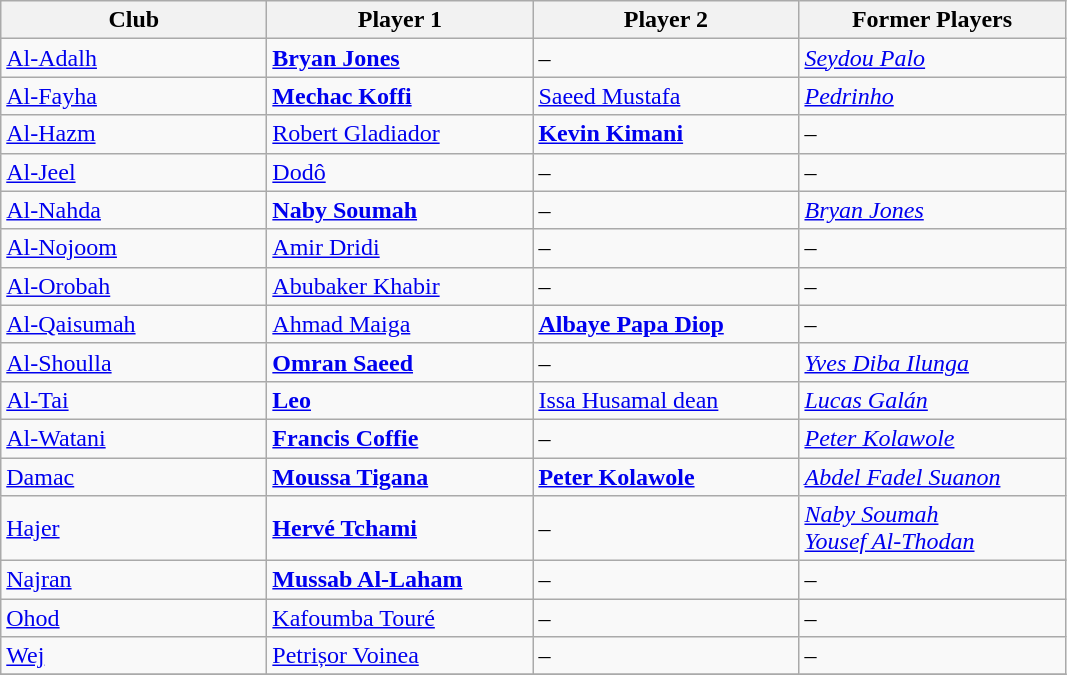<table class="wikitable">
<tr>
<th width="170">Club</th>
<th width="170">Player 1</th>
<th width="170">Player 2</th>
<th width="170">Former Players</th>
</tr>
<tr>
<td><a href='#'>Al-Adalh</a></td>
<td> <strong><a href='#'>Bryan Jones</a></strong></td>
<td>–</td>
<td> <em><a href='#'>Seydou Palo</a></em></td>
</tr>
<tr>
<td><a href='#'>Al-Fayha</a></td>
<td> <strong><a href='#'>Mechac Koffi</a></strong></td>
<td> <a href='#'>Saeed Mustafa</a></td>
<td> <em><a href='#'>Pedrinho</a></em></td>
</tr>
<tr>
<td><a href='#'>Al-Hazm</a></td>
<td> <a href='#'>Robert Gladiador</a></td>
<td> <strong><a href='#'>Kevin Kimani</a></strong></td>
<td>–</td>
</tr>
<tr>
<td><a href='#'>Al-Jeel</a></td>
<td> <a href='#'>Dodô</a></td>
<td>–</td>
<td>–</td>
</tr>
<tr>
<td><a href='#'>Al-Nahda</a></td>
<td> <strong><a href='#'>Naby Soumah</a></strong></td>
<td>–</td>
<td> <em><a href='#'>Bryan Jones</a></em></td>
</tr>
<tr>
<td><a href='#'>Al-Nojoom</a></td>
<td> <a href='#'>Amir Dridi</a></td>
<td>–</td>
<td>–</td>
</tr>
<tr>
<td><a href='#'>Al-Orobah</a></td>
<td> <a href='#'>Abubaker Khabir</a></td>
<td>–</td>
<td>–</td>
</tr>
<tr>
<td><a href='#'>Al-Qaisumah</a></td>
<td> <a href='#'>Ahmad Maiga</a></td>
<td> <strong><a href='#'>Albaye Papa Diop</a></strong></td>
<td>–</td>
</tr>
<tr>
<td><a href='#'>Al-Shoulla</a></td>
<td> <strong><a href='#'>Omran Saeed</a></strong></td>
<td>–</td>
<td> <em><a href='#'>Yves Diba Ilunga</a></em></td>
</tr>
<tr>
<td><a href='#'>Al-Tai</a></td>
<td> <strong><a href='#'>Leo</a></strong></td>
<td> <a href='#'>Issa Husamal dean</a></td>
<td> <em><a href='#'>Lucas Galán</a></em></td>
</tr>
<tr>
<td><a href='#'>Al-Watani</a></td>
<td> <strong><a href='#'>Francis Coffie</a></strong></td>
<td>–</td>
<td> <em><a href='#'>Peter Kolawole</a></em></td>
</tr>
<tr>
<td><a href='#'>Damac</a></td>
<td> <strong><a href='#'>Moussa Tigana</a></strong></td>
<td> <strong><a href='#'>Peter Kolawole</a></strong></td>
<td> <em><a href='#'>Abdel Fadel Suanon</a></em></td>
</tr>
<tr>
<td><a href='#'>Hajer</a></td>
<td> <strong><a href='#'>Hervé Tchami</a></strong></td>
<td>–</td>
<td> <em><a href='#'>Naby Soumah</a></em> <br>  <em><a href='#'>Yousef Al-Thodan</a></em></td>
</tr>
<tr>
<td><a href='#'>Najran</a></td>
<td> <strong><a href='#'>Mussab Al-Laham</a></strong></td>
<td>–</td>
<td>–</td>
</tr>
<tr>
<td><a href='#'>Ohod</a></td>
<td> <a href='#'>Kafoumba Touré</a></td>
<td>–</td>
<td>–</td>
</tr>
<tr>
<td><a href='#'>Wej</a></td>
<td> <a href='#'>Petrișor Voinea</a></td>
<td>–</td>
<td>–</td>
</tr>
<tr>
</tr>
</table>
